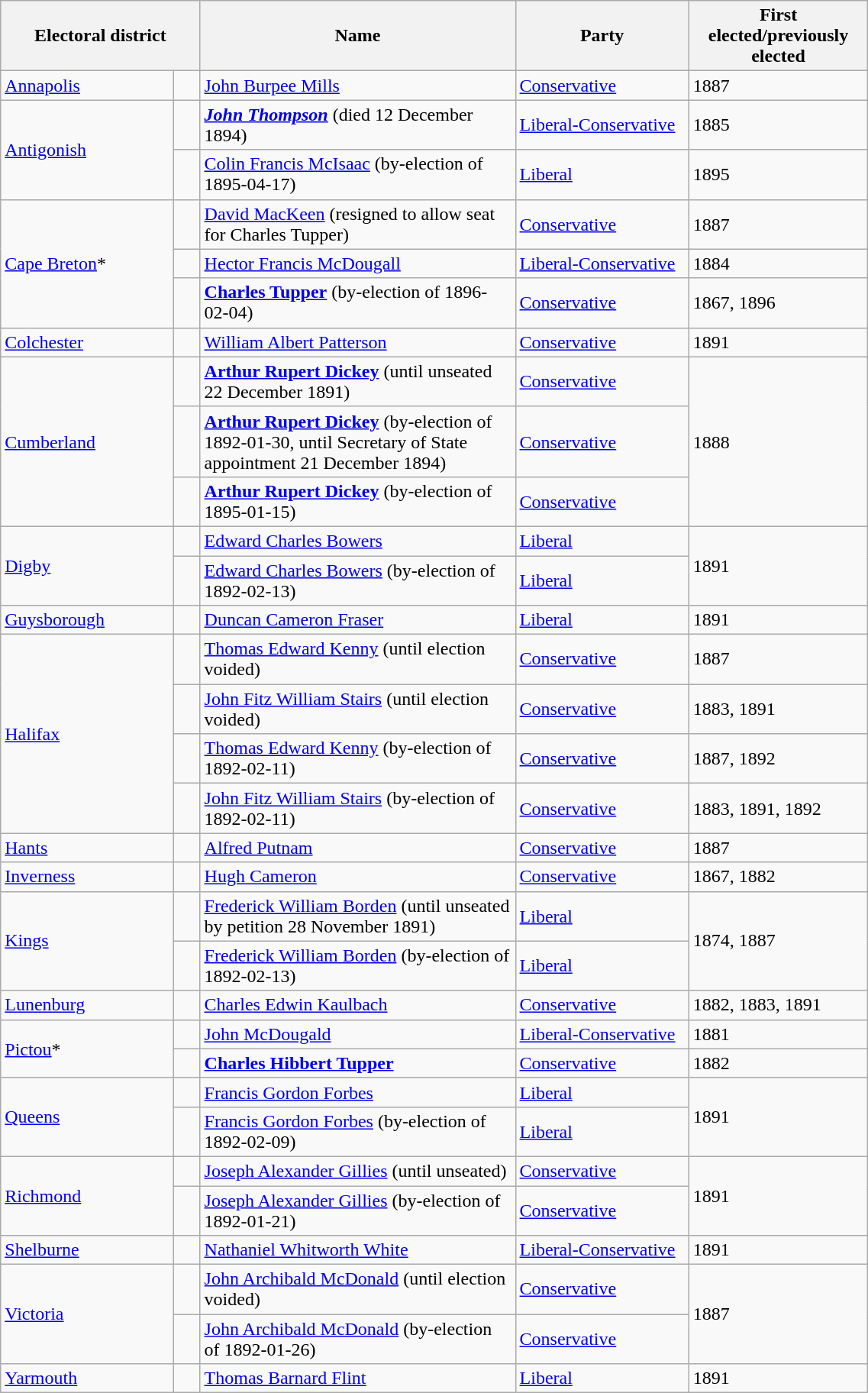<table class="wikitable" style="width:60%;">
<tr>
<th colspan="2" style="width:23%;">Electoral district</th>
<th>Name</th>
<th width=20%>Party</th>
<th>First elected/previously elected</th>
</tr>
<tr>
<td width=20%><a href='#'>Annapolis</a></td>
<td></td>
<td><a href='#'>John Burpee Mills</a></td>
<td><a href='#'>Conservative</a></td>
<td>1887</td>
</tr>
<tr>
<td rowspan=2><a href='#'>Antigonish</a></td>
<td></td>
<td><strong><em><a href='#'>John Thompson</a></em></strong> (died 12 December 1894)</td>
<td><a href='#'>Liberal-Conservative</a></td>
<td>1885</td>
</tr>
<tr>
<td></td>
<td><a href='#'>Colin Francis McIsaac</a> (by-election of 1895-04-17)</td>
<td><a href='#'>Liberal</a></td>
<td>1895</td>
</tr>
<tr>
<td rowspan=3><a href='#'>Cape Breton</a>*</td>
<td></td>
<td><a href='#'>David MacKeen</a> (resigned to allow seat for Charles Tupper)</td>
<td><a href='#'>Conservative</a></td>
<td>1887</td>
</tr>
<tr>
<td></td>
<td><a href='#'>Hector Francis McDougall</a></td>
<td><a href='#'>Liberal-Conservative</a></td>
<td>1884</td>
</tr>
<tr>
<td></td>
<td><strong><a href='#'>Charles Tupper</a></strong> (by-election of 1896-02-04)</td>
<td><a href='#'>Conservative</a></td>
<td>1867, 1896</td>
</tr>
<tr>
<td><a href='#'>Colchester</a></td>
<td></td>
<td><a href='#'>William Albert Patterson</a></td>
<td><a href='#'>Conservative</a></td>
<td>1891</td>
</tr>
<tr>
<td rowspan=3><a href='#'>Cumberland</a></td>
<td></td>
<td><strong><a href='#'>Arthur Rupert Dickey</a></strong> (until unseated 22 December 1891)</td>
<td><a href='#'>Conservative</a></td>
<td rowspan=3>1888</td>
</tr>
<tr>
<td></td>
<td><strong><a href='#'>Arthur Rupert Dickey</a></strong> (by-election of 1892-01-30, until Secretary of State appointment 21 December 1894)</td>
<td><a href='#'>Conservative</a></td>
</tr>
<tr>
<td></td>
<td><strong><a href='#'>Arthur Rupert Dickey</a></strong> (by-election of 1895-01-15)</td>
<td><a href='#'>Conservative</a></td>
</tr>
<tr>
<td rowspan=2><a href='#'>Digby</a></td>
<td></td>
<td><a href='#'>Edward Charles Bowers</a></td>
<td><a href='#'>Liberal</a></td>
<td rowspan=2>1891</td>
</tr>
<tr>
<td></td>
<td><a href='#'>Edward Charles Bowers</a> (by-election of 1892-02-13)</td>
<td><a href='#'>Liberal</a></td>
</tr>
<tr>
<td><a href='#'>Guysborough</a></td>
<td></td>
<td><a href='#'>Duncan Cameron Fraser</a></td>
<td><a href='#'>Liberal</a></td>
<td>1891</td>
</tr>
<tr>
<td rowspan=4><a href='#'>Halifax</a></td>
<td></td>
<td><a href='#'>Thomas Edward Kenny</a> (until election voided)</td>
<td><a href='#'>Conservative</a></td>
<td>1887</td>
</tr>
<tr>
<td></td>
<td><a href='#'>John Fitz William Stairs</a> (until election voided)</td>
<td><a href='#'>Conservative</a></td>
<td>1883, 1891</td>
</tr>
<tr>
<td></td>
<td><a href='#'>Thomas Edward Kenny</a> (by-election of 1892-02-11)</td>
<td><a href='#'>Conservative</a></td>
<td>1887, 1892</td>
</tr>
<tr>
<td></td>
<td><a href='#'>John Fitz William Stairs</a> (by-election of 1892-02-11)</td>
<td><a href='#'>Conservative</a></td>
<td>1883, 1891, 1892</td>
</tr>
<tr>
<td><a href='#'>Hants</a></td>
<td></td>
<td><a href='#'>Alfred Putnam</a></td>
<td><a href='#'>Conservative</a></td>
<td>1887</td>
</tr>
<tr>
<td><a href='#'>Inverness</a></td>
<td></td>
<td><a href='#'>Hugh Cameron</a></td>
<td><a href='#'>Conservative</a></td>
<td>1867, 1882</td>
</tr>
<tr>
<td rowspan=2><a href='#'>Kings</a></td>
<td></td>
<td><a href='#'>Frederick William Borden</a> (until unseated by petition 28 November 1891)</td>
<td><a href='#'>Liberal</a></td>
<td rowspan=2>1874, 1887</td>
</tr>
<tr>
<td></td>
<td><a href='#'>Frederick William Borden</a> (by-election of 1892-02-13)</td>
<td><a href='#'>Liberal</a></td>
</tr>
<tr>
<td><a href='#'>Lunenburg</a></td>
<td></td>
<td><a href='#'>Charles Edwin Kaulbach</a></td>
<td><a href='#'>Conservative</a></td>
<td>1882, 1883, 1891</td>
</tr>
<tr>
<td rowspan=2><a href='#'>Pictou</a>*</td>
<td></td>
<td><a href='#'>John McDougald</a></td>
<td><a href='#'>Liberal-Conservative</a></td>
<td>1881</td>
</tr>
<tr>
<td></td>
<td><strong><a href='#'>Charles Hibbert Tupper</a></strong></td>
<td><a href='#'>Conservative</a></td>
<td>1882</td>
</tr>
<tr>
<td rowspan=2><a href='#'>Queens</a></td>
<td></td>
<td><a href='#'>Francis Gordon Forbes</a></td>
<td><a href='#'>Liberal</a></td>
<td rowspan=2>1891</td>
</tr>
<tr>
<td></td>
<td><a href='#'>Francis Gordon Forbes</a> (by-election of 1892-02-09)</td>
<td><a href='#'>Liberal</a></td>
</tr>
<tr>
<td rowspan=2><a href='#'>Richmond</a></td>
<td></td>
<td><a href='#'>Joseph Alexander Gillies</a> (until unseated)</td>
<td><a href='#'>Conservative</a></td>
<td rowspan=2>1891</td>
</tr>
<tr>
<td></td>
<td><a href='#'>Joseph Alexander Gillies</a> (by-election of 1892-01-21)</td>
<td><a href='#'>Conservative</a></td>
</tr>
<tr>
<td><a href='#'>Shelburne</a></td>
<td></td>
<td><a href='#'>Nathaniel Whitworth White</a></td>
<td><a href='#'>Liberal-Conservative</a></td>
<td>1891</td>
</tr>
<tr>
<td rowspan=2><a href='#'>Victoria</a></td>
<td></td>
<td><a href='#'>John Archibald McDonald</a> (until election voided)</td>
<td><a href='#'>Conservative</a></td>
<td rowspan=2>1887</td>
</tr>
<tr>
<td></td>
<td><a href='#'>John Archibald McDonald</a> (by-election of 1892-01-26)</td>
<td><a href='#'>Conservative</a></td>
</tr>
<tr>
<td><a href='#'>Yarmouth</a></td>
<td></td>
<td><a href='#'>Thomas Barnard Flint</a></td>
<td><a href='#'>Liberal</a></td>
<td>1891</td>
</tr>
</table>
